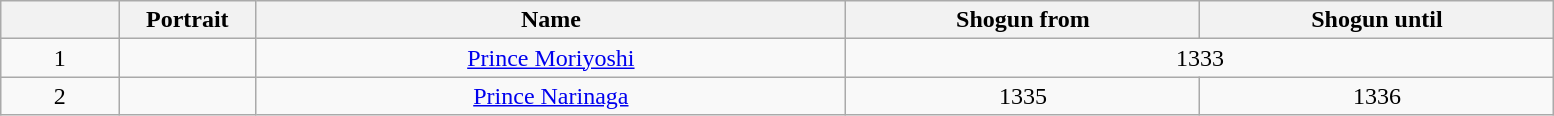<table width=82% class="wikitable" style="text-align:center">
<tr>
<th scope="col" width=2%></th>
<th scope="col" width=1%>Portrait</th>
<th scope="col" width=10%>Name<br></th>
<th scope="col" width=6%>Shogun from</th>
<th scope="col" width=6%>Shogun until</th>
</tr>
<tr>
<td>1</td>
<td></td>
<td><a href='#'>Prince Moriyoshi</a><br></td>
<td colspan="2">1333</td>
</tr>
<tr>
<td>2</td>
<td></td>
<td><a href='#'>Prince Narinaga</a><br></td>
<td>1335</td>
<td>1336</td>
</tr>
</table>
